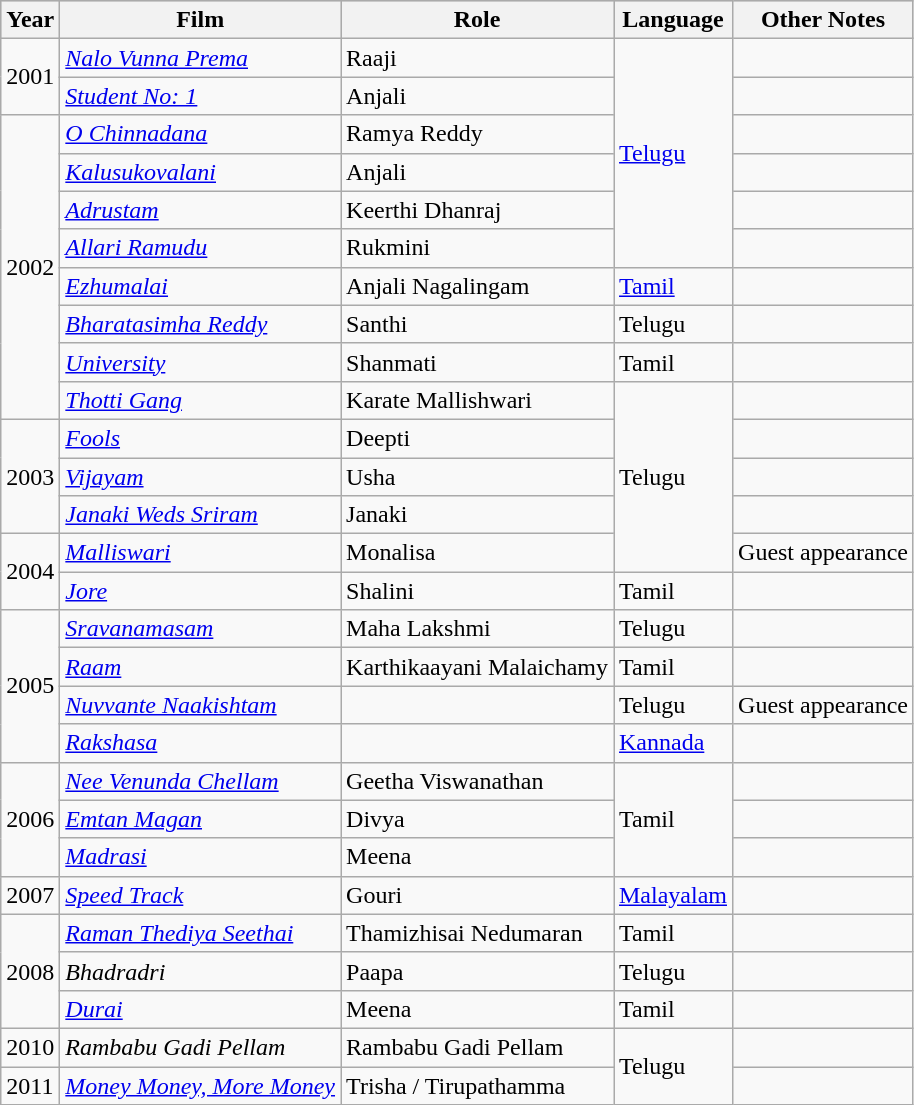<table class="wikitable">
<tr style="background:#ccc; text-align:center;">
<th>Year</th>
<th>Film</th>
<th>Role</th>
<th>Language</th>
<th>Other Notes</th>
</tr>
<tr>
<td rowspan="2">2001</td>
<td><em><a href='#'>Nalo Vunna Prema</a></em></td>
<td>Raaji</td>
<td rowspan="6"><a href='#'>Telugu</a></td>
<td></td>
</tr>
<tr>
<td><em><a href='#'>Student No: 1</a></em></td>
<td>Anjali</td>
<td></td>
</tr>
<tr>
<td rowspan="8">2002</td>
<td><em><a href='#'>O Chinnadana</a></em></td>
<td>Ramya Reddy</td>
<td></td>
</tr>
<tr>
<td><em><a href='#'>Kalusukovalani</a></em></td>
<td>Anjali</td>
<td></td>
</tr>
<tr>
<td><em><a href='#'>Adrustam</a></em></td>
<td>Keerthi Dhanraj</td>
<td></td>
</tr>
<tr>
<td><em><a href='#'>Allari Ramudu</a></em></td>
<td>Rukmini</td>
<td></td>
</tr>
<tr>
<td><em><a href='#'>Ezhumalai</a></em></td>
<td>Anjali Nagalingam</td>
<td><a href='#'>Tamil</a></td>
<td></td>
</tr>
<tr>
<td><em><a href='#'>Bharatasimha Reddy</a></em></td>
<td>Santhi</td>
<td>Telugu</td>
<td></td>
</tr>
<tr>
<td><em><a href='#'>University</a></em></td>
<td>Shanmati</td>
<td>Tamil</td>
<td></td>
</tr>
<tr>
<td><em><a href='#'>Thotti Gang</a> </em></td>
<td>Karate Mallishwari</td>
<td rowspan="5">Telugu</td>
<td></td>
</tr>
<tr>
<td rowspan="3">2003</td>
<td><em><a href='#'>Fools</a></em></td>
<td>Deepti</td>
<td></td>
</tr>
<tr>
<td><em><a href='#'>Vijayam</a></em></td>
<td>Usha</td>
<td></td>
</tr>
<tr>
<td><em><a href='#'>Janaki Weds Sriram</a></em></td>
<td>Janaki</td>
<td></td>
</tr>
<tr>
<td rowspan="2">2004</td>
<td><em><a href='#'>Malliswari</a></em></td>
<td>Monalisa</td>
<td>Guest appearance</td>
</tr>
<tr>
<td><em><a href='#'>Jore</a></em></td>
<td>Shalini</td>
<td>Tamil</td>
<td></td>
</tr>
<tr>
<td rowspan="4">2005</td>
<td><em><a href='#'>Sravanamasam</a></em></td>
<td>Maha Lakshmi</td>
<td>Telugu</td>
<td></td>
</tr>
<tr>
<td><em><a href='#'>Raam</a></em></td>
<td>Karthikaayani Malaichamy</td>
<td>Tamil</td>
<td></td>
</tr>
<tr>
<td><em><a href='#'>Nuvvante Naakishtam</a></em></td>
<td></td>
<td>Telugu</td>
<td>Guest appearance</td>
</tr>
<tr>
<td><em><a href='#'>Rakshasa</a></em></td>
<td></td>
<td><a href='#'>Kannada</a></td>
<td></td>
</tr>
<tr>
<td rowspan="3">2006</td>
<td><em><a href='#'>Nee Venunda Chellam</a></em></td>
<td>Geetha Viswanathan</td>
<td rowspan="3">Tamil</td>
<td></td>
</tr>
<tr>
<td><em><a href='#'>Emtan Magan</a></em></td>
<td>Divya</td>
<td></td>
</tr>
<tr>
<td><em><a href='#'>Madrasi</a></em></td>
<td>Meena</td>
<td></td>
</tr>
<tr>
<td>2007</td>
<td><em><a href='#'>Speed Track</a></em></td>
<td>Gouri</td>
<td><a href='#'>Malayalam</a></td>
<td></td>
</tr>
<tr>
<td rowspan="3">2008</td>
<td><em><a href='#'>Raman Thediya Seethai</a></em></td>
<td>Thamizhisai Nedumaran</td>
<td>Tamil</td>
<td></td>
</tr>
<tr>
<td><em>Bhadradri</em></td>
<td>Paapa</td>
<td>Telugu</td>
<td></td>
</tr>
<tr>
<td><em><a href='#'>Durai</a></em></td>
<td>Meena</td>
<td>Tamil</td>
<td></td>
</tr>
<tr>
<td>2010</td>
<td><em>Rambabu Gadi Pellam</em></td>
<td>Rambabu Gadi Pellam</td>
<td rowspan="2">Telugu</td>
<td></td>
</tr>
<tr>
<td>2011</td>
<td><em><a href='#'>Money Money, More Money</a></em></td>
<td>Trisha  / Tirupathamma</td>
<td></td>
</tr>
</table>
